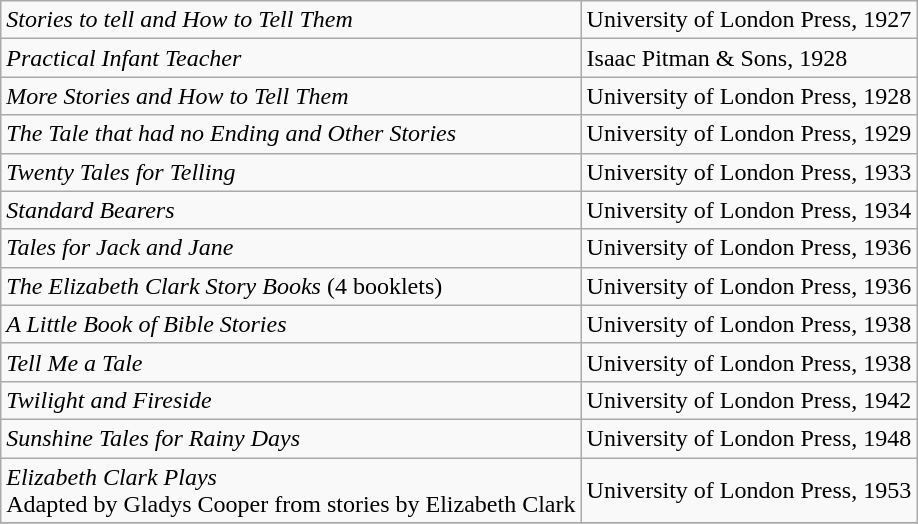<table class="wikitable">
<tr>
<td><em>Stories to tell and How to Tell Them</em></td>
<td>University of London Press, 1927</td>
</tr>
<tr>
<td><em>Practical Infant Teacher</em></td>
<td>Isaac Pitman & Sons, 1928</td>
</tr>
<tr>
<td><em>More Stories and How to Tell Them</em></td>
<td>University of London Press, 1928</td>
</tr>
<tr>
<td><em>The Tale that had no Ending and Other Stories</em></td>
<td>University of London Press, 1929</td>
</tr>
<tr>
<td><em>Twenty Tales for Telling</em></td>
<td>University of London Press, 1933</td>
</tr>
<tr>
<td><em>Standard Bearers</em></td>
<td>University of London Press, 1934</td>
</tr>
<tr>
<td><em>Tales for Jack and Jane</em></td>
<td>University of London Press, 1936</td>
</tr>
<tr>
<td><em>The Elizabeth Clark Story Books</em> (4 booklets)</td>
<td>University of London Press, 1936</td>
</tr>
<tr>
<td><em>A Little Book of Bible Stories</em></td>
<td>University of London Press, 1938</td>
</tr>
<tr>
<td><em>Tell Me a Tale</em></td>
<td>University of London Press, 1938</td>
</tr>
<tr>
<td><em>Twilight and Fireside</em></td>
<td>University of London Press, 1942</td>
</tr>
<tr>
<td><em>Sunshine Tales for Rainy Days</em></td>
<td>University of London Press, 1948</td>
</tr>
<tr>
<td><em>Elizabeth Clark Plays</em> <br> Adapted by Gladys Cooper from stories by Elizabeth Clark</td>
<td>University of London Press, 1953</td>
</tr>
<tr>
</tr>
</table>
